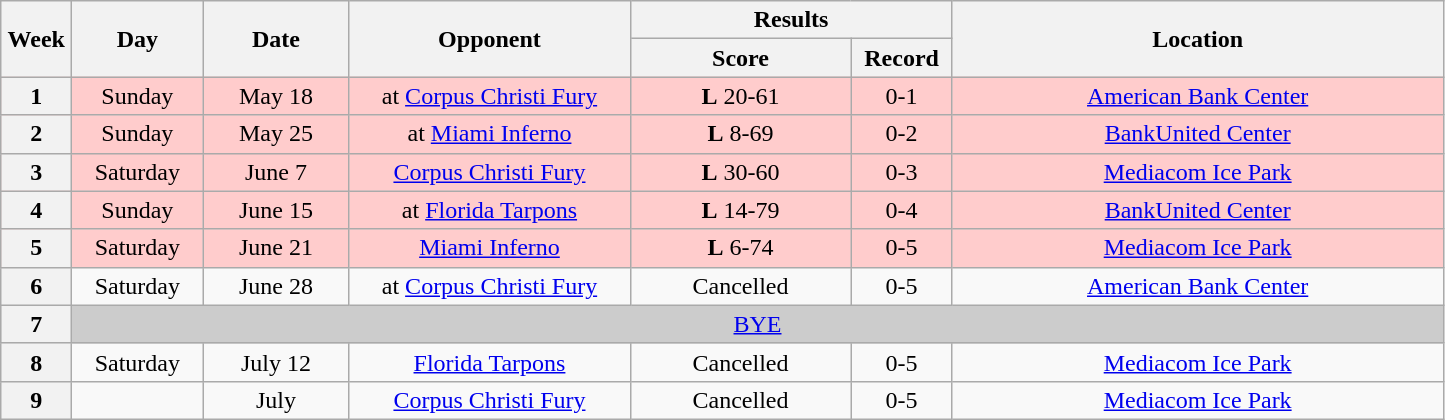<table class="wikitable">
<tr>
<th rowspan="2" width="40">Week</th>
<th rowspan="2" width="80">Day</th>
<th rowspan="2" width="90">Date</th>
<th rowspan="2" width="180">Opponent</th>
<th colspan="2" width="200">Results</th>
<th rowspan="2" width="320">Location</th>
</tr>
<tr>
<th width="140">Score</th>
<th width="60">Record</th>
</tr>
<tr align="center" bgcolor="#FFCCCC">
<th>1</th>
<td>Sunday</td>
<td>May 18</td>
<td>at <a href='#'>Corpus Christi Fury</a></td>
<td><strong>L</strong> 20-61</td>
<td>0-1</td>
<td><a href='#'>American Bank Center</a></td>
</tr>
<tr align="center" bgcolor="#FFCCCC">
<th>2</th>
<td>Sunday</td>
<td>May 25</td>
<td>at <a href='#'>Miami Inferno</a></td>
<td><strong>L</strong> 8-69</td>
<td>0-2</td>
<td><a href='#'>BankUnited Center</a></td>
</tr>
<tr align="center" bgcolor="#FFCCCC">
<th>3</th>
<td>Saturday</td>
<td>June 7</td>
<td><a href='#'>Corpus Christi Fury</a></td>
<td><strong>L</strong> 30-60</td>
<td>0-3</td>
<td><a href='#'>Mediacom Ice Park</a></td>
</tr>
<tr align="center" bgcolor="#FFCCCC">
<th>4</th>
<td>Sunday</td>
<td>June 15</td>
<td>at <a href='#'>Florida Tarpons</a></td>
<td><strong>L</strong> 14-79</td>
<td>0-4</td>
<td><a href='#'>BankUnited Center</a></td>
</tr>
<tr align="center" bgcolor="#FFCCCC">
<th>5</th>
<td>Saturday</td>
<td>June 21</td>
<td><a href='#'>Miami Inferno</a></td>
<td><strong>L</strong> 6-74</td>
<td>0-5</td>
<td><a href='#'>Mediacom Ice Park</a></td>
</tr>
<tr align="center">
<th>6</th>
<td>Saturday</td>
<td>June 28</td>
<td>at <a href='#'>Corpus Christi Fury</a></td>
<td>Cancelled</td>
<td>0-5</td>
<td><a href='#'>American Bank Center</a></td>
</tr>
<tr align="center" bgcolor="#CCCCCC">
<th>7</th>
<td colSpan=6><a href='#'>BYE</a></td>
</tr>
<tr align="center">
<th>8</th>
<td>Saturday</td>
<td>July 12</td>
<td><a href='#'>Florida Tarpons</a></td>
<td>Cancelled</td>
<td>0-5</td>
<td><a href='#'>Mediacom Ice Park</a></td>
</tr>
<tr align="center">
<th>9</th>
<td></td>
<td>July</td>
<td><a href='#'>Corpus Christi Fury</a></td>
<td>Cancelled</td>
<td>0-5</td>
<td><a href='#'>Mediacom Ice Park</a></td>
</tr>
</table>
